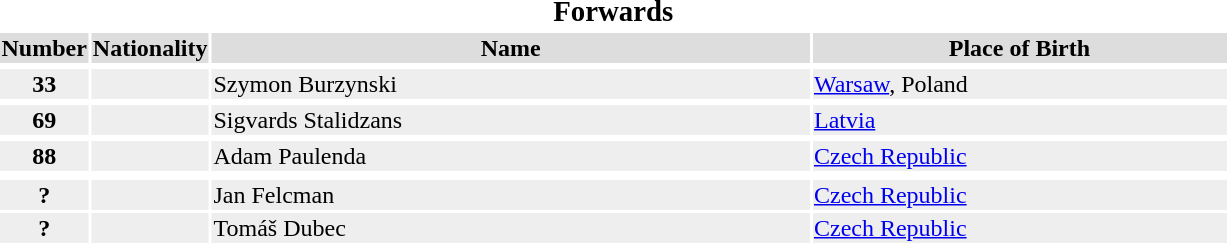<table width=65%>
<tr>
<th colspan=7><big>Forwards</big></th>
</tr>
<tr bgcolor="#dddddd">
<th width=5%>Number</th>
<th width=5%>Nationality</th>
<th !width=18%>Name</th>
<th width=34%>Place of Birth</th>
</tr>
<tr>
</tr>
<tr bgcolor="#eeeeee">
<td align=center><strong>33</strong></td>
<td align=center></td>
<td>Szymon Burzynski</td>
<td><a href='#'>Warsaw</a>, Poland</td>
</tr>
<tr>
</tr>
<tr bgcolor="#eeeeee">
<td align=center><strong>69</strong></td>
<td align=center></td>
<td>Sigvards Stalidzans</td>
<td><a href='#'>Latvia</a></td>
</tr>
<tr>
</tr>
<tr bgcolor="#eeeeee">
<td align=center><strong>88</strong></td>
<td align=center></td>
<td>Adam Paulenda</td>
<td><a href='#'>Czech Republic</a></td>
</tr>
<tr>
</tr>
<tr>
</tr>
<tr bgcolor="#eeeeee">
<td align=center><strong>?</strong></td>
<td align=center></td>
<td>Jan Felcman</td>
<td><a href='#'>Czech Republic</a></td>
</tr>
<tr |- bgcolor="#eeeeee">
<td align="center"><strong>?</strong></td>
<td align="center"></td>
<td>Tomáš Dubec</td>
<td><a href='#'>Czech Republic</a></td>
</tr>
</table>
